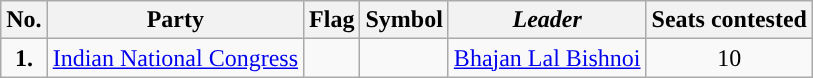<table class="wikitable">
<tr>
<th>No.</th>
<th>Party</th>
<th><strong>Flag</strong></th>
<th>Symbol</th>
<th><em>Leader</em></th>
<th>Seats contested</th>
</tr>
<tr>
<td ! style="text-align:center; background:"><strong>1.</strong></td>
<td style="text-align:center"><a href='#'>Indian National Congress</a></td>
<td></td>
<td></td>
<td style="text-align:center"><a href='#'>Bhajan Lal Bishnoi</a></td>
<td style="text-align:center">10</td>
</tr>
</table>
